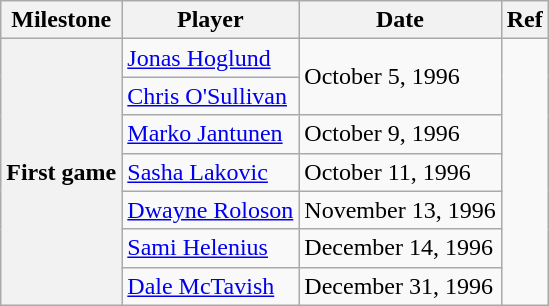<table class="wikitable">
<tr>
<th scope="col">Milestone</th>
<th scope="col">Player</th>
<th scope="col">Date</th>
<th scope="col">Ref</th>
</tr>
<tr>
<th rowspan=7>First game</th>
<td><a href='#'>Jonas Hoglund</a></td>
<td rowspan=2>October 5, 1996</td>
<td rowspan=7></td>
</tr>
<tr>
<td><a href='#'>Chris O'Sullivan</a></td>
</tr>
<tr>
<td><a href='#'>Marko Jantunen</a></td>
<td>October 9, 1996</td>
</tr>
<tr>
<td><a href='#'>Sasha Lakovic</a></td>
<td>October 11, 1996</td>
</tr>
<tr>
<td><a href='#'>Dwayne Roloson</a></td>
<td>November 13, 1996</td>
</tr>
<tr>
<td><a href='#'>Sami Helenius</a></td>
<td>December 14, 1996</td>
</tr>
<tr>
<td><a href='#'>Dale McTavish</a></td>
<td>December 31, 1996</td>
</tr>
</table>
